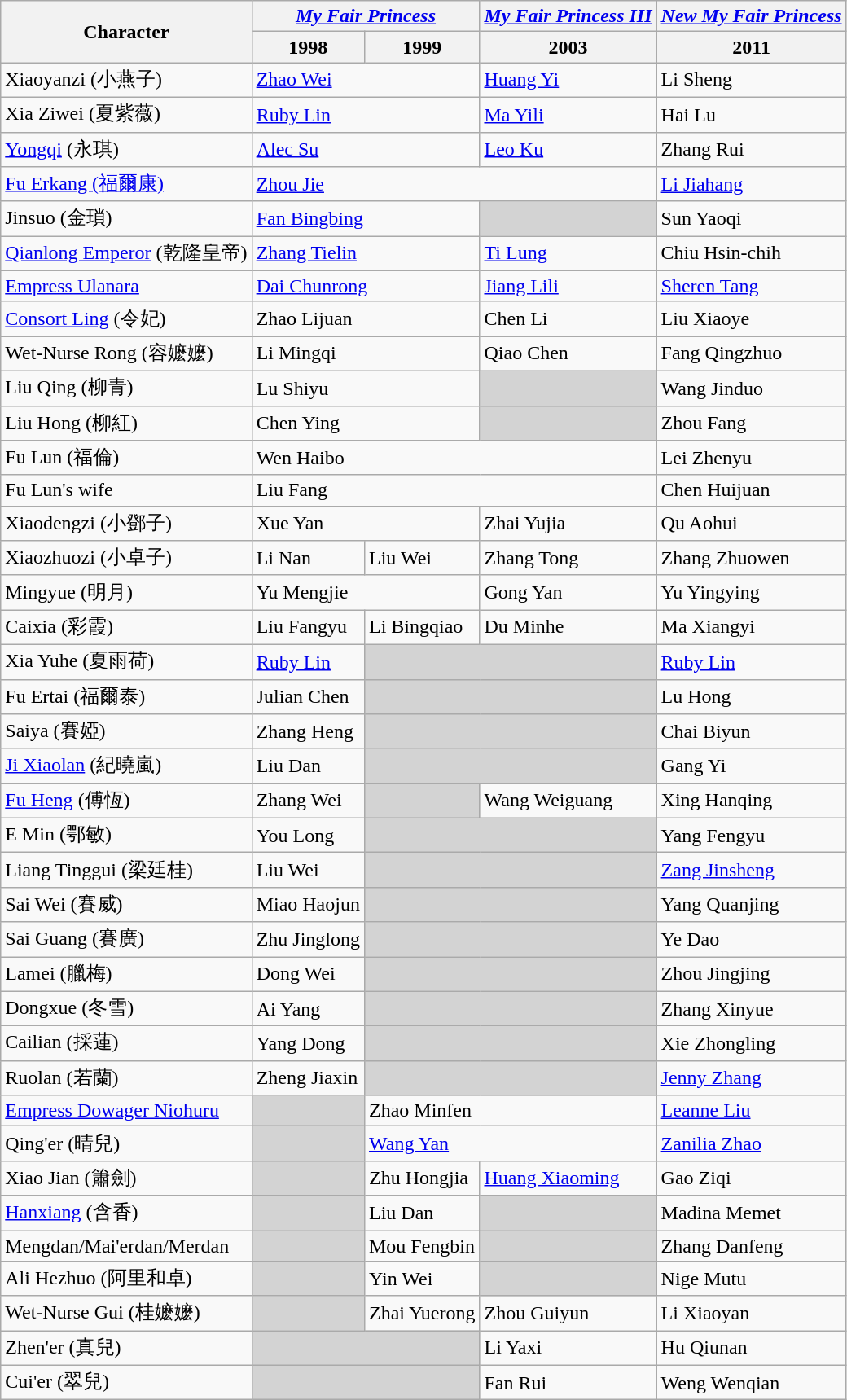<table class="wikitable">
<tr>
<th rowspan=2>Character</th>
<th colspan=2><em><a href='#'>My Fair Princess</a></em></th>
<th><em><a href='#'>My Fair Princess III</a></em></th>
<th><em><a href='#'>New My Fair Princess</a></em></th>
</tr>
<tr>
<th>1998</th>
<th>1999</th>
<th>2003</th>
<th>2011</th>
</tr>
<tr>
<td>Xiaoyanzi (小燕子)</td>
<td colspan="2"><a href='#'>Zhao Wei</a></td>
<td><a href='#'>Huang Yi</a></td>
<td>Li Sheng</td>
</tr>
<tr>
<td>Xia Ziwei (夏紫薇)</td>
<td colspan="2"><a href='#'>Ruby Lin</a></td>
<td><a href='#'>Ma Yili</a></td>
<td>Hai Lu</td>
</tr>
<tr>
<td><a href='#'>Yongqi</a> (永琪)</td>
<td colspan="2"><a href='#'>Alec Su</a></td>
<td><a href='#'>Leo Ku</a></td>
<td>Zhang Rui</td>
</tr>
<tr>
<td><a href='#'>Fu Erkang (福爾康)</a></td>
<td colspan="3"><a href='#'>Zhou Jie</a></td>
<td><a href='#'>Li Jiahang</a></td>
</tr>
<tr>
<td>Jinsuo (金瑣)</td>
<td colspan="2"><a href='#'>Fan Bingbing</a></td>
<td style="background-color:lightgrey;"></td>
<td>Sun Yaoqi</td>
</tr>
<tr>
<td><a href='#'>Qianlong Emperor</a> (乾隆皇帝)</td>
<td colspan="2"><a href='#'>Zhang Tielin</a></td>
<td><a href='#'>Ti Lung</a></td>
<td>Chiu Hsin-chih</td>
</tr>
<tr>
<td><a href='#'>Empress Ulanara</a></td>
<td colspan="2"><a href='#'>Dai Chunrong</a></td>
<td><a href='#'>Jiang Lili</a></td>
<td><a href='#'>Sheren Tang</a></td>
</tr>
<tr>
<td><a href='#'>Consort Ling</a> (令妃)</td>
<td colspan="2">Zhao Lijuan</td>
<td>Chen Li</td>
<td>Liu Xiaoye</td>
</tr>
<tr>
<td>Wet-Nurse Rong (容嬷嬷)</td>
<td colspan="2">Li Mingqi</td>
<td>Qiao Chen</td>
<td>Fang Qingzhuo</td>
</tr>
<tr>
<td>Liu Qing (柳青)</td>
<td colspan="2">Lu Shiyu</td>
<td style="background-color:lightgrey;"></td>
<td>Wang Jinduo</td>
</tr>
<tr>
<td>Liu Hong (柳紅)</td>
<td colspan="2">Chen Ying</td>
<td style="background-color:lightgrey;"></td>
<td>Zhou Fang</td>
</tr>
<tr>
<td>Fu Lun (福倫)</td>
<td colspan="3">Wen Haibo</td>
<td>Lei Zhenyu</td>
</tr>
<tr>
<td>Fu Lun's wife</td>
<td colspan="3">Liu Fang</td>
<td>Chen Huijuan</td>
</tr>
<tr>
<td>Xiaodengzi (小鄧子)</td>
<td colspan="2">Xue Yan</td>
<td>Zhai Yujia</td>
<td>Qu Aohui</td>
</tr>
<tr>
<td>Xiaozhuozi (小卓子)</td>
<td>Li Nan</td>
<td>Liu Wei</td>
<td>Zhang Tong</td>
<td>Zhang Zhuowen</td>
</tr>
<tr>
<td>Mingyue (明月)</td>
<td colspan="2">Yu Mengjie</td>
<td>Gong Yan</td>
<td>Yu Yingying</td>
</tr>
<tr>
<td>Caixia (彩霞)</td>
<td>Liu Fangyu</td>
<td>Li Bingqiao</td>
<td>Du Minhe</td>
<td>Ma Xiangyi</td>
</tr>
<tr>
<td>Xia Yuhe (夏雨荷)</td>
<td><a href='#'>Ruby Lin</a></td>
<td colspan="2" style="background-color:lightgrey;"></td>
<td><a href='#'>Ruby Lin</a></td>
</tr>
<tr>
<td>Fu Ertai (福爾泰)</td>
<td>Julian Chen</td>
<td colspan="2" style="background-color:lightgrey;"></td>
<td>Lu Hong</td>
</tr>
<tr>
<td>Saiya (賽婭)</td>
<td>Zhang Heng</td>
<td colspan="2" style="background-color:lightgrey;"></td>
<td>Chai Biyun</td>
</tr>
<tr>
<td><a href='#'>Ji Xiaolan</a> (紀曉嵐)</td>
<td>Liu Dan</td>
<td colspan="2" style="background-color:lightgrey;"></td>
<td>Gang Yi</td>
</tr>
<tr>
<td><a href='#'>Fu Heng</a> (傅恆)</td>
<td>Zhang Wei</td>
<td style="background-color:lightgrey;"></td>
<td>Wang Weiguang</td>
<td>Xing Hanqing</td>
</tr>
<tr>
<td>E Min (鄂敏)</td>
<td>You Long</td>
<td colspan="2" style="background-color:lightgrey;"></td>
<td>Yang Fengyu</td>
</tr>
<tr>
<td>Liang Tinggui (梁廷桂)</td>
<td>Liu Wei</td>
<td colspan="2" style="background-color:lightgrey;"></td>
<td><a href='#'>Zang Jinsheng</a></td>
</tr>
<tr>
<td>Sai Wei (賽威)</td>
<td>Miao Haojun</td>
<td colspan="2" style="background-color:lightgrey;"></td>
<td>Yang Quanjing</td>
</tr>
<tr>
<td>Sai Guang (賽廣)</td>
<td>Zhu Jinglong</td>
<td colspan="2" style="background-color:lightgrey;"></td>
<td>Ye Dao</td>
</tr>
<tr>
<td>Lamei (臘梅)</td>
<td>Dong Wei</td>
<td colspan="2" style="background-color:lightgrey;"></td>
<td>Zhou Jingjing</td>
</tr>
<tr>
<td>Dongxue (冬雪)</td>
<td>Ai Yang</td>
<td colspan="2" style="background-color:lightgrey;"></td>
<td>Zhang Xinyue</td>
</tr>
<tr>
<td>Cailian (採蓮)</td>
<td>Yang Dong</td>
<td colspan="2" style="background-color:lightgrey;"></td>
<td>Xie Zhongling</td>
</tr>
<tr>
<td>Ruolan (若蘭)</td>
<td>Zheng Jiaxin</td>
<td colspan="2" style="background-color:lightgrey;"></td>
<td><a href='#'>Jenny Zhang</a></td>
</tr>
<tr>
<td><a href='#'>Empress Dowager Niohuru</a></td>
<td style="background-color:lightgrey;"></td>
<td colspan="2">Zhao Minfen</td>
<td><a href='#'>Leanne Liu</a></td>
</tr>
<tr>
<td>Qing'er (晴兒)</td>
<td style="background-color:lightgrey;"></td>
<td colspan="2"><a href='#'>Wang Yan</a></td>
<td><a href='#'>Zanilia Zhao</a></td>
</tr>
<tr>
<td>Xiao Jian (簫劍)</td>
<td style="background-color:lightgrey;"></td>
<td>Zhu Hongjia</td>
<td><a href='#'>Huang Xiaoming</a></td>
<td>Gao Ziqi</td>
</tr>
<tr>
<td><a href='#'>Hanxiang</a> (含香)</td>
<td style="background-color:lightgrey;"></td>
<td>Liu Dan</td>
<td style="background-color:lightgrey;"></td>
<td>Madina Memet</td>
</tr>
<tr>
<td>Mengdan/Mai'erdan/Merdan</td>
<td style="background-color:lightgrey;"></td>
<td>Mou Fengbin</td>
<td style="background-color:lightgrey;"></td>
<td>Zhang Danfeng</td>
</tr>
<tr>
<td>Ali Hezhuo (阿里和卓)</td>
<td style="background-color:lightgrey;"></td>
<td>Yin Wei</td>
<td style="background-color:lightgrey;"></td>
<td>Nige Mutu</td>
</tr>
<tr>
<td>Wet-Nurse Gui (桂嬷嬷)</td>
<td style="background-color:lightgrey;"></td>
<td>Zhai Yuerong</td>
<td>Zhou Guiyun</td>
<td>Li Xiaoyan</td>
</tr>
<tr>
<td>Zhen'er (真兒)</td>
<td colspan="2" style="background-color:lightgrey;"></td>
<td>Li Yaxi</td>
<td>Hu Qiunan</td>
</tr>
<tr>
<td>Cui'er (翠兒)</td>
<td colspan="2" style="background-color:lightgrey;"></td>
<td>Fan Rui</td>
<td>Weng Wenqian</td>
</tr>
</table>
